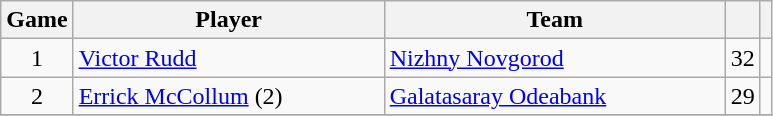<table class="wikitable sortable" style="text-align: center;">
<tr>
<th>Game</th>
<th style="width:200px;">Player</th>
<th style="width:220px;">Team</th>
<th><a href='#'></a></th>
<th></th>
</tr>
<tr>
<td>1</td>
<td align="left"> <a href='#'>Victor Rudd</a></td>
<td align="left"> <a href='#'>Nizhny Novgorod</a></td>
<td>32</td>
<td></td>
</tr>
<tr>
<td>2</td>
<td align="left"> <a href='#'>Errick McCollum</a> (2)</td>
<td align="left"> <a href='#'>Galatasaray Odeabank</a></td>
<td>29</td>
<td></td>
</tr>
<tr>
</tr>
</table>
